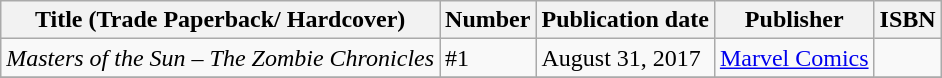<table class="wikitable">
<tr>
<th>Title (Trade Paperback/ Hardcover)</th>
<th>Number</th>
<th>Publication date</th>
<th>Publisher</th>
<th>ISBN</th>
</tr>
<tr>
<td><em>Masters of the Sun – The Zombie Chronicles</em></td>
<td>#1</td>
<td>August 31, 2017</td>
<td><a href='#'>Marvel Comics</a></td>
<td style=white-space:nowrap></td>
</tr>
<tr>
</tr>
</table>
